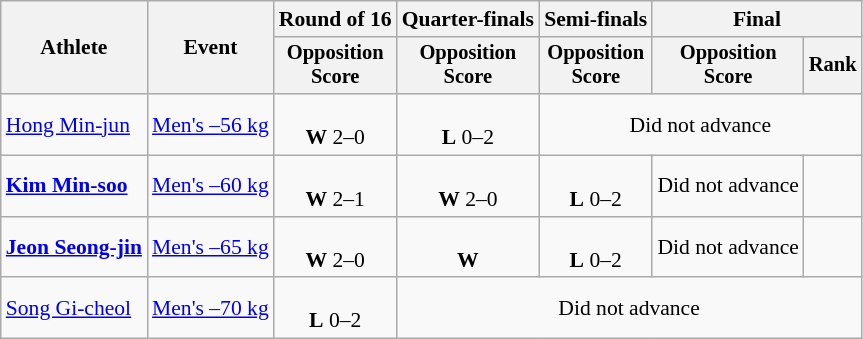<table class=wikitable style=font-size:90%;text-align:center>
<tr>
<th rowspan=2>Athlete</th>
<th rowspan=2>Event</th>
<th>Round of 16</th>
<th>Quarter-finals</th>
<th>Semi-finals</th>
<th colspan=2>Final</th>
</tr>
<tr style=font-size:95%>
<th>Opposition<br>Score</th>
<th>Opposition<br>Score</th>
<th>Opposition<br>Score</th>
<th>Opposition<br>Score</th>
<th>Rank</th>
</tr>
<tr>
<td align=left><a href='#'>Hong Min-jun</a></td>
<td align=left><a href='#'>Men's –56 kg</a></td>
<td><br><strong>W</strong> 2–0</td>
<td><br><strong>L</strong> 0–2</td>
<td colspan=3>Did not advance</td>
</tr>
<tr>
<td align=left><strong><a href='#'>Kim Min-soo</a></strong></td>
<td align=left><a href='#'>Men's –60 kg</a></td>
<td><br><strong>W</strong> 2–1</td>
<td><br><strong>W</strong> 2–0</td>
<td><br><strong>L</strong> 0–2</td>
<td>Did not advance</td>
<td></td>
</tr>
<tr>
<td align=left><strong><a href='#'>Jeon Seong-jin</a></strong></td>
<td align=left><a href='#'>Men's –65 kg</a></td>
<td><br><strong>W</strong> 2–0</td>
<td><br><strong>W</strong> </td>
<td><br><strong>L</strong> 0–2</td>
<td>Did not advance</td>
<td></td>
</tr>
<tr>
<td align=left><a href='#'>Song Gi-cheol</a></td>
<td align=left><a href='#'>Men's –70 kg</a></td>
<td><br><strong>L</strong> 0–2</td>
<td colspan=4>Did not advance</td>
</tr>
</table>
